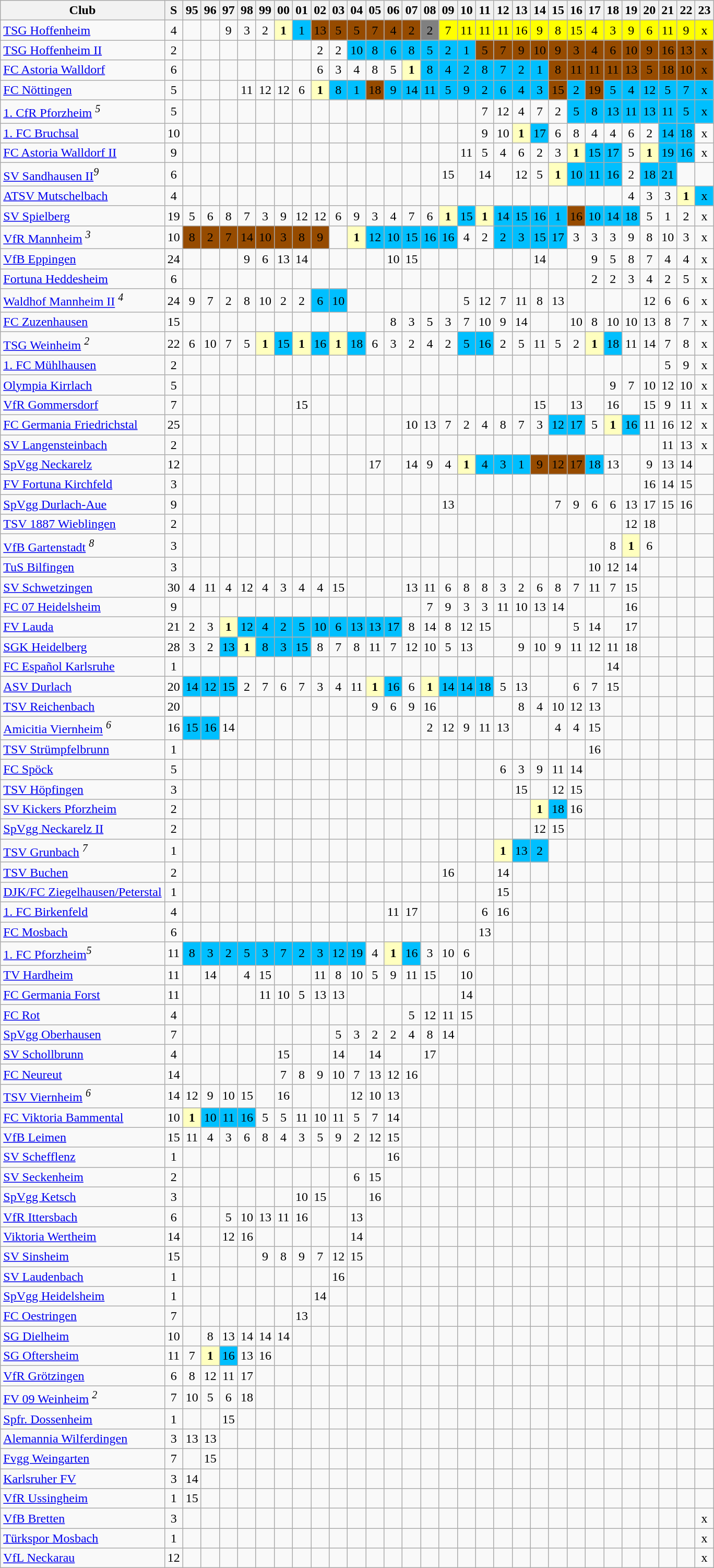<table class="wikitable sortable">
<tr>
<th>Club</th>
<th>S</th>
<th class="unsortable">95</th>
<th class="unsortable">96</th>
<th class="unsortable">97</th>
<th class="unsortable">98</th>
<th class="unsortable">99</th>
<th class="unsortable">00</th>
<th class="unsortable">01</th>
<th class="unsortable">02</th>
<th class="unsortable">03</th>
<th class="unsortable">04</th>
<th class="unsortable">05</th>
<th class="unsortable">06</th>
<th class="unsortable">07</th>
<th class="unsortable">08</th>
<th class="unsortable">09</th>
<th class="unsortable">10</th>
<th class="unsortable">11</th>
<th class="unsortable">12</th>
<th class="unsortable">13</th>
<th class="unsortable">14</th>
<th class="unsortable">15</th>
<th class="unsortable">16</th>
<th class="unsortable">17</th>
<th class="unsortable">18</th>
<th class="unsortable">19</th>
<th class="unsortable">20</th>
<th class="unsortable">21</th>
<th class="unsortable">22</th>
<th class="unsortable">23</th>
</tr>
<tr align="center">
<td align="left"><a href='#'>TSG Hoffenheim</a></td>
<td>4</td>
<td></td>
<td></td>
<td>9</td>
<td>3</td>
<td>2</td>
<td style="background:#ffffbf"><strong>1</strong></td>
<td style="background:#00BFFF">1</td>
<td style="background:#964B00">13</td>
<td style="background:#964B00">5</td>
<td style="background:#964B00">5</td>
<td style="background:#964B00">7</td>
<td style="background:#964B00">4</td>
<td style="background:#964B00">2</td>
<td style="background:#808080">2</td>
<td style="background:#FFFF00">7</td>
<td style="background:#FFFF00">11</td>
<td style="background:#FFFF00">11</td>
<td style="background:#FFFF00">11</td>
<td style="background:#FFFF00">16</td>
<td style="background:#FFFF00">9</td>
<td style="background:#FFFF00">8</td>
<td style="background:#FFFF00">15</td>
<td style="background:#FFFF00">4</td>
<td style="background:#FFFF00">3</td>
<td style="background:#FFFF00">9</td>
<td style="background:#FFFF00">6</td>
<td style="background:#FFFF00">11</td>
<td style="background:#FFFF00">9</td>
<td style="background:#FFFF00">x</td>
</tr>
<tr align="center">
<td align="left"><a href='#'>TSG Hoffenheim II</a></td>
<td>2</td>
<td></td>
<td></td>
<td></td>
<td></td>
<td></td>
<td></td>
<td></td>
<td>2</td>
<td>2</td>
<td style="background:#00BFFF">10</td>
<td style="background:#00BFFF">8</td>
<td style="background:#00BFFF">6</td>
<td style="background:#00BFFF">8</td>
<td style="background:#00BFFF">5</td>
<td style="background:#00BFFF">2</td>
<td style="background:#00BFFF">1</td>
<td style="background:#964B00">5</td>
<td style="background:#964B00">7</td>
<td style="background:#964B00">9</td>
<td style="background:#964B00">10</td>
<td style="background:#964B00">9</td>
<td style="background:#964B00">3</td>
<td style="background:#964B00">4</td>
<td style="background:#964B00">6</td>
<td style="background:#964B00">10</td>
<td style="background:#964B00">9</td>
<td style="background:#964B00">16</td>
<td style="background:#964B00">13</td>
<td style="background:#964B00">x</td>
</tr>
<tr align="center">
<td align="left"><a href='#'>FC Astoria Walldorf</a></td>
<td>6</td>
<td></td>
<td></td>
<td></td>
<td></td>
<td></td>
<td></td>
<td></td>
<td>6</td>
<td>3</td>
<td>4</td>
<td>8</td>
<td>5</td>
<td style="background:#ffffbf"><strong>1</strong></td>
<td style="background:#00BFFF">8</td>
<td style="background:#00BFFF">4</td>
<td style="background:#00BFFF">2</td>
<td style="background:#00BFFF">8</td>
<td style="background:#00BFFF">7</td>
<td style="background:#00BFFF">2</td>
<td style="background:#00BFFF">1</td>
<td style="background:#964B00">8</td>
<td style="background:#964B00">11</td>
<td style="background:#964B00">11</td>
<td style="background:#964B00">11</td>
<td style="background:#964B00">13</td>
<td style="background:#964B00">5</td>
<td style="background:#964B00">18</td>
<td style="background:#964B00">10</td>
<td style="background:#964B00">x</td>
</tr>
<tr align="center">
<td align="left"><a href='#'>FC Nöttingen</a></td>
<td>5</td>
<td></td>
<td></td>
<td></td>
<td>11</td>
<td>12</td>
<td>12</td>
<td>6</td>
<td style="background:#ffffbf"><strong>1</strong></td>
<td style="background:#00BFFF">8</td>
<td style="background:#00BFFF">1</td>
<td style="background:#964B00">18</td>
<td style="background:#00BFFF">9</td>
<td style="background:#00BFFF">14</td>
<td style="background:#00BFFF">11</td>
<td style="background:#00BFFF">5</td>
<td style="background:#00BFFF">9</td>
<td style="background:#00BFFF">2</td>
<td style="background:#00BFFF">6</td>
<td style="background:#00BFFF">4</td>
<td style="background:#00BFFF">3</td>
<td style="background:#964B00">15</td>
<td style="background:#00BFFF">2</td>
<td style="background:#964B00">19</td>
<td style="background:#00BFFF">5</td>
<td style="background:#00BFFF">4</td>
<td style="background:#00BFFF">12</td>
<td style="background:#00BFFF">5</td>
<td style="background:#00BFFF">7</td>
<td style="background:#00BFFF">x</td>
</tr>
<tr align="center">
<td align="left"><a href='#'>1. CfR Pforzheim</a> <sup><em>5</em></sup></td>
<td>5</td>
<td></td>
<td></td>
<td></td>
<td></td>
<td></td>
<td></td>
<td></td>
<td></td>
<td></td>
<td></td>
<td></td>
<td></td>
<td></td>
<td></td>
<td></td>
<td></td>
<td>7</td>
<td>12</td>
<td>4</td>
<td>7</td>
<td>2</td>
<td style="background:#00BFFF">5</td>
<td style="background:#00BFFF">8</td>
<td style="background:#00BFFF">13</td>
<td style="background:#00BFFF">11</td>
<td style="background:#00BFFF">13</td>
<td style="background:#00BFFF">11</td>
<td style="background:#00BFFF">5</td>
<td style="background:#00BFFF">x</td>
</tr>
<tr align="center">
<td align="left"><a href='#'>1. FC Bruchsal</a></td>
<td>10</td>
<td></td>
<td></td>
<td></td>
<td></td>
<td></td>
<td></td>
<td></td>
<td></td>
<td></td>
<td></td>
<td></td>
<td></td>
<td></td>
<td></td>
<td></td>
<td></td>
<td>9</td>
<td>10</td>
<td style="background:#ffffbf"><strong>1</strong></td>
<td style="background:#00BFFF">17</td>
<td>6</td>
<td>8</td>
<td>4</td>
<td>4</td>
<td>6</td>
<td>2</td>
<td style="background:#00BFFF">14</td>
<td style="background:#00BFFF">18</td>
<td>x</td>
</tr>
<tr align="center">
<td align="left"><a href='#'>FC Astoria Walldorf II</a></td>
<td>9</td>
<td></td>
<td></td>
<td></td>
<td></td>
<td></td>
<td></td>
<td></td>
<td></td>
<td></td>
<td></td>
<td></td>
<td></td>
<td></td>
<td></td>
<td></td>
<td>11</td>
<td>5</td>
<td>4</td>
<td>6</td>
<td>2</td>
<td>3</td>
<td style="background:#ffffbf"><strong>1</strong></td>
<td style="background:#00BFFF">15</td>
<td style="background:#00BFFF">17</td>
<td>5</td>
<td style="background:#ffffbf"><strong>1</strong></td>
<td style="background:#00BFFF">19</td>
<td style="background:#00BFFF">16</td>
<td>x</td>
</tr>
<tr align="center">
<td align="left"><a href='#'>SV Sandhausen II</a><sup><em>9</em></sup></td>
<td>6</td>
<td></td>
<td></td>
<td></td>
<td></td>
<td></td>
<td></td>
<td></td>
<td></td>
<td></td>
<td></td>
<td></td>
<td></td>
<td></td>
<td></td>
<td>15</td>
<td></td>
<td>14</td>
<td></td>
<td>12</td>
<td>5</td>
<td style="background:#ffffbf"><strong>1</strong></td>
<td style="background:#00BFFF">10</td>
<td style="background:#00BFFF">11</td>
<td style="background:#00BFFF">16</td>
<td>2</td>
<td style="background:#00BFFF">18</td>
<td style="background:#00BFFF">21</td>
<td></td>
<td></td>
</tr>
<tr align="center">
<td align="left"><a href='#'>ATSV Mutschelbach</a></td>
<td>4</td>
<td></td>
<td></td>
<td></td>
<td></td>
<td></td>
<td></td>
<td></td>
<td></td>
<td></td>
<td></td>
<td></td>
<td></td>
<td></td>
<td></td>
<td></td>
<td></td>
<td></td>
<td></td>
<td></td>
<td></td>
<td></td>
<td></td>
<td></td>
<td></td>
<td>4</td>
<td>3</td>
<td>3</td>
<td style="background:#ffffbf"><strong>1</strong></td>
<td style="background:#00BFFF">x</td>
</tr>
<tr align="center">
<td align="left"><a href='#'>SV Spielberg</a></td>
<td>19</td>
<td>5</td>
<td>6</td>
<td>8</td>
<td>7</td>
<td>3</td>
<td>9</td>
<td>12</td>
<td>12</td>
<td>6</td>
<td>9</td>
<td>3</td>
<td>4</td>
<td>7</td>
<td>6</td>
<td style="background:#ffffbf"><strong>1</strong></td>
<td style="background:#00BFFF">15</td>
<td style="background:#ffffbf"><strong>1</strong></td>
<td style="background:#00BFFF">14</td>
<td style="background:#00BFFF">15</td>
<td style="background:#00BFFF">16</td>
<td style="background:#00BFFF">1</td>
<td style="background:#964B00">16</td>
<td style="background:#00BFFF">10</td>
<td style="background:#00BFFF">14</td>
<td style="background:#00BFFF">18</td>
<td>5</td>
<td>1</td>
<td>2</td>
<td>x</td>
</tr>
<tr align="center">
<td align="left"><a href='#'>VfR Mannheim</a> <sup><em>3</em></sup></td>
<td>10</td>
<td style="background:#964B00">8</td>
<td style="background:#964B00">2</td>
<td style="background:#964B00">7</td>
<td style="background:#964B00">14</td>
<td style="background:#964B00">10</td>
<td style="background:#964B00">3</td>
<td style="background:#964B00">8</td>
<td style="background:#964B00">9</td>
<td></td>
<td style="background:#ffffbf"><strong>1</strong></td>
<td style="background:#00BFFF">12</td>
<td style="background:#00BFFF">10</td>
<td style="background:#00BFFF">15</td>
<td style="background:#00BFFF">16</td>
<td style="background:#00BFFF">16</td>
<td>4</td>
<td>2</td>
<td style="background:#00BFFF">2</td>
<td style="background:#00BFFF">3</td>
<td style="background:#00BFFF">15</td>
<td style="background:#00BFFF">17</td>
<td>3</td>
<td>3</td>
<td>3</td>
<td>9</td>
<td>8</td>
<td>10</td>
<td>3</td>
<td>x</td>
</tr>
<tr align="center">
<td align="left"><a href='#'>VfB Eppingen</a></td>
<td>24</td>
<td></td>
<td></td>
<td></td>
<td>9</td>
<td>6</td>
<td>13</td>
<td>14</td>
<td></td>
<td></td>
<td></td>
<td></td>
<td>10</td>
<td>15</td>
<td></td>
<td></td>
<td></td>
<td></td>
<td></td>
<td></td>
<td>14</td>
<td></td>
<td></td>
<td>9</td>
<td>5</td>
<td>8</td>
<td>7</td>
<td>4</td>
<td>4</td>
<td>x</td>
</tr>
<tr align="center">
<td align="left"><a href='#'>Fortuna Heddesheim</a></td>
<td>6</td>
<td></td>
<td></td>
<td></td>
<td></td>
<td></td>
<td></td>
<td></td>
<td></td>
<td></td>
<td></td>
<td></td>
<td></td>
<td></td>
<td></td>
<td></td>
<td></td>
<td></td>
<td></td>
<td></td>
<td></td>
<td></td>
<td></td>
<td>2</td>
<td>2</td>
<td>3</td>
<td>4</td>
<td>2</td>
<td>5</td>
<td>x</td>
</tr>
<tr align="center">
<td align="left"><a href='#'>Waldhof Mannheim II</a> <sup><em>4</em></sup></td>
<td>24</td>
<td>9</td>
<td>7</td>
<td>2</td>
<td>8</td>
<td>10</td>
<td>2</td>
<td>2</td>
<td style="background:#00BFFF">6</td>
<td style="background:#00BFFF">10</td>
<td></td>
<td></td>
<td></td>
<td></td>
<td></td>
<td></td>
<td>5</td>
<td>12</td>
<td>7</td>
<td>11</td>
<td>8</td>
<td>13</td>
<td></td>
<td></td>
<td></td>
<td></td>
<td>12</td>
<td>6</td>
<td>6</td>
<td>x</td>
</tr>
<tr align="center">
<td align="left"><a href='#'>FC Zuzenhausen</a></td>
<td>15</td>
<td></td>
<td></td>
<td></td>
<td></td>
<td></td>
<td></td>
<td></td>
<td></td>
<td></td>
<td></td>
<td></td>
<td>8</td>
<td>3</td>
<td>5</td>
<td>3</td>
<td>7</td>
<td>10</td>
<td>9</td>
<td>14</td>
<td></td>
<td></td>
<td>10</td>
<td>8</td>
<td>10</td>
<td>10</td>
<td>13</td>
<td>8</td>
<td>7</td>
<td>x</td>
</tr>
<tr align="center">
<td align="left"><a href='#'>TSG Weinheim</a> <sup><em>2</em></sup></td>
<td>22</td>
<td>6</td>
<td>10</td>
<td>7</td>
<td>5</td>
<td style="background:#ffffbf"><strong>1</strong></td>
<td style="background:#00BFFF">15</td>
<td style="background:#ffffbf"><strong>1</strong></td>
<td style="background:#00BFFF">16</td>
<td style="background:#ffffbf"><strong>1</strong></td>
<td style="background:#00BFFF">18</td>
<td>6</td>
<td>3</td>
<td>2</td>
<td>4</td>
<td>2</td>
<td style="background:#00BFFF">5</td>
<td style="background:#00BFFF">16</td>
<td>2</td>
<td>5</td>
<td>11</td>
<td>5</td>
<td>2</td>
<td style="background:#ffffbf"><strong>1</strong></td>
<td style="background:#00BFFF">18</td>
<td>11</td>
<td>14</td>
<td>7</td>
<td>8</td>
<td>x</td>
</tr>
<tr align="center">
<td align="left"><a href='#'>1. FC Mühlhausen</a></td>
<td>2</td>
<td></td>
<td></td>
<td></td>
<td></td>
<td></td>
<td></td>
<td></td>
<td></td>
<td></td>
<td></td>
<td></td>
<td></td>
<td></td>
<td></td>
<td></td>
<td></td>
<td></td>
<td></td>
<td></td>
<td></td>
<td></td>
<td></td>
<td></td>
<td></td>
<td></td>
<td></td>
<td>5</td>
<td>9</td>
<td>x</td>
</tr>
<tr align="center">
<td align="left"><a href='#'>Olympia Kirrlach</a></td>
<td>5</td>
<td></td>
<td></td>
<td></td>
<td></td>
<td></td>
<td></td>
<td></td>
<td></td>
<td></td>
<td></td>
<td></td>
<td></td>
<td></td>
<td></td>
<td></td>
<td></td>
<td></td>
<td></td>
<td></td>
<td></td>
<td></td>
<td></td>
<td></td>
<td>9</td>
<td>7</td>
<td>10</td>
<td>12</td>
<td>10</td>
<td>x</td>
</tr>
<tr align="center">
<td align="left"><a href='#'>VfR Gommersdorf</a></td>
<td>7</td>
<td></td>
<td></td>
<td></td>
<td></td>
<td></td>
<td></td>
<td>15</td>
<td></td>
<td></td>
<td></td>
<td></td>
<td></td>
<td></td>
<td></td>
<td></td>
<td></td>
<td></td>
<td></td>
<td></td>
<td>15</td>
<td></td>
<td>13</td>
<td></td>
<td>16</td>
<td></td>
<td>15</td>
<td>9</td>
<td>11</td>
<td>x</td>
</tr>
<tr align="center">
<td align="left"><a href='#'>FC Germania Friedrichstal</a></td>
<td>25</td>
<td></td>
<td></td>
<td></td>
<td></td>
<td></td>
<td></td>
<td></td>
<td></td>
<td></td>
<td></td>
<td></td>
<td></td>
<td>10</td>
<td>13</td>
<td>7</td>
<td>2</td>
<td>4</td>
<td>8</td>
<td>7</td>
<td>3</td>
<td style="background:#00BFFF">12</td>
<td style="background:#00BFFF">17</td>
<td>5</td>
<td style="background:#ffffbf"><strong>1</strong></td>
<td style="background:#00BFFF">16</td>
<td>11</td>
<td>16</td>
<td>12</td>
<td>x</td>
</tr>
<tr align="center">
<td align="left"><a href='#'>SV Langensteinbach</a></td>
<td>2</td>
<td></td>
<td></td>
<td></td>
<td></td>
<td></td>
<td></td>
<td></td>
<td></td>
<td></td>
<td></td>
<td></td>
<td></td>
<td></td>
<td></td>
<td></td>
<td></td>
<td></td>
<td></td>
<td></td>
<td></td>
<td></td>
<td></td>
<td></td>
<td></td>
<td></td>
<td></td>
<td>11</td>
<td>13</td>
<td>x</td>
</tr>
<tr align="center">
<td align="left"><a href='#'>SpVgg Neckarelz</a></td>
<td>12</td>
<td></td>
<td></td>
<td></td>
<td></td>
<td></td>
<td></td>
<td></td>
<td></td>
<td></td>
<td></td>
<td>17</td>
<td></td>
<td>14</td>
<td>9</td>
<td>4</td>
<td style="background:#ffffbf"><strong>1</strong></td>
<td style="background:#00BFFF">4</td>
<td style="background:#00BFFF">3</td>
<td style="background:#00BFFF">1</td>
<td style="background:#964B00">9</td>
<td style="background:#964B00">12</td>
<td style="background:#964B00">17</td>
<td style="background:#00BFFF">18</td>
<td>13</td>
<td></td>
<td>9</td>
<td>13</td>
<td>14</td>
<td></td>
</tr>
<tr align="center">
<td align="left"><a href='#'>FV Fortuna Kirchfeld</a></td>
<td>3</td>
<td></td>
<td></td>
<td></td>
<td></td>
<td></td>
<td></td>
<td></td>
<td></td>
<td></td>
<td></td>
<td></td>
<td></td>
<td></td>
<td></td>
<td></td>
<td></td>
<td></td>
<td></td>
<td></td>
<td></td>
<td></td>
<td></td>
<td></td>
<td></td>
<td></td>
<td>16</td>
<td>14</td>
<td>15</td>
<td></td>
</tr>
<tr align="center">
<td align="left"><a href='#'>SpVgg Durlach-Aue</a></td>
<td>9</td>
<td></td>
<td></td>
<td></td>
<td></td>
<td></td>
<td></td>
<td></td>
<td></td>
<td></td>
<td></td>
<td></td>
<td></td>
<td></td>
<td></td>
<td>13</td>
<td></td>
<td></td>
<td></td>
<td></td>
<td></td>
<td>7</td>
<td>9</td>
<td>6</td>
<td>6</td>
<td>13</td>
<td>17</td>
<td>15</td>
<td>16</td>
<td></td>
</tr>
<tr align="center">
<td align="left"><a href='#'>TSV 1887 Wieblingen</a></td>
<td>2</td>
<td></td>
<td></td>
<td></td>
<td></td>
<td></td>
<td></td>
<td></td>
<td></td>
<td></td>
<td></td>
<td></td>
<td></td>
<td></td>
<td></td>
<td></td>
<td></td>
<td></td>
<td></td>
<td></td>
<td></td>
<td></td>
<td></td>
<td></td>
<td></td>
<td>12</td>
<td>18</td>
<td></td>
<td></td>
</tr>
<tr align="center">
<td align="left"><a href='#'>VfB Gartenstadt</a> <sup><em>8</em></sup></td>
<td>3</td>
<td></td>
<td></td>
<td></td>
<td></td>
<td></td>
<td></td>
<td></td>
<td></td>
<td></td>
<td></td>
<td></td>
<td></td>
<td></td>
<td></td>
<td></td>
<td></td>
<td></td>
<td></td>
<td></td>
<td></td>
<td></td>
<td></td>
<td></td>
<td>8</td>
<td style="background:#ffffbf"><strong>1</strong></td>
<td>6</td>
<td></td>
<td></td>
<td></td>
</tr>
<tr align="center">
<td align="left"><a href='#'>TuS Bilfingen</a></td>
<td>3</td>
<td></td>
<td></td>
<td></td>
<td></td>
<td></td>
<td></td>
<td></td>
<td></td>
<td></td>
<td></td>
<td></td>
<td></td>
<td></td>
<td></td>
<td></td>
<td></td>
<td></td>
<td></td>
<td></td>
<td></td>
<td></td>
<td></td>
<td>10</td>
<td>12</td>
<td>14</td>
<td></td>
<td></td>
<td></td>
<td></td>
</tr>
<tr align="center">
<td align="left"><a href='#'>SV Schwetzingen</a></td>
<td>30</td>
<td>4</td>
<td>11</td>
<td>4</td>
<td>12</td>
<td>4</td>
<td>3</td>
<td>4</td>
<td>4</td>
<td>15</td>
<td></td>
<td></td>
<td></td>
<td>13</td>
<td>11</td>
<td>6</td>
<td>8</td>
<td>8</td>
<td>3</td>
<td>2</td>
<td>6</td>
<td>8</td>
<td>7</td>
<td>11</td>
<td>7</td>
<td>15</td>
<td></td>
<td></td>
<td></td>
<td></td>
</tr>
<tr align="center">
<td align="left"><a href='#'>FC 07 Heidelsheim</a></td>
<td>9</td>
<td></td>
<td></td>
<td></td>
<td></td>
<td></td>
<td></td>
<td></td>
<td></td>
<td></td>
<td></td>
<td></td>
<td></td>
<td></td>
<td>7</td>
<td>9</td>
<td>3</td>
<td>3</td>
<td>11</td>
<td>10</td>
<td>13</td>
<td>14</td>
<td></td>
<td></td>
<td></td>
<td>16</td>
<td></td>
<td></td>
<td></td>
<td></td>
</tr>
<tr align="center">
<td align="left"><a href='#'>FV Lauda</a></td>
<td>21</td>
<td>2</td>
<td>3</td>
<td style="background:#ffffbf"><strong>1</strong></td>
<td style="background:#00BFFF">12</td>
<td style="background:#00BFFF">4</td>
<td style="background:#00BFFF">2</td>
<td style="background:#00BFFF">5</td>
<td style="background:#00BFFF">10</td>
<td style="background:#00BFFF">6</td>
<td style="background:#00BFFF">13</td>
<td style="background:#00BFFF">13</td>
<td style="background:#00BFFF">17</td>
<td>8</td>
<td>14</td>
<td>8</td>
<td>12</td>
<td>15</td>
<td></td>
<td></td>
<td></td>
<td></td>
<td>5</td>
<td>14</td>
<td></td>
<td>17</td>
<td></td>
<td></td>
<td></td>
<td></td>
</tr>
<tr align="center">
<td align="left"><a href='#'>SGK Heidelberg</a></td>
<td>28</td>
<td>3</td>
<td>2</td>
<td style="background:#00BFFF">13</td>
<td style="background:#ffffbf"><strong>1</strong></td>
<td style="background:#00BFFF">8</td>
<td style="background:#00BFFF">3</td>
<td style="background:#00BFFF">15</td>
<td>8</td>
<td>7</td>
<td>8</td>
<td>11</td>
<td>7</td>
<td>12</td>
<td>10</td>
<td>5</td>
<td>13</td>
<td></td>
<td></td>
<td>9</td>
<td>10</td>
<td>9</td>
<td>11</td>
<td>12</td>
<td>11</td>
<td>18</td>
<td></td>
<td></td>
<td></td>
<td></td>
</tr>
<tr align="center">
<td align="left"><a href='#'>FC Español Karlsruhe</a></td>
<td>1</td>
<td></td>
<td></td>
<td></td>
<td></td>
<td></td>
<td></td>
<td></td>
<td></td>
<td></td>
<td></td>
<td></td>
<td></td>
<td></td>
<td></td>
<td></td>
<td></td>
<td></td>
<td></td>
<td></td>
<td></td>
<td></td>
<td></td>
<td></td>
<td>14</td>
<td></td>
<td></td>
<td></td>
<td></td>
<td></td>
</tr>
<tr align="center">
<td align="left"><a href='#'>ASV Durlach</a></td>
<td>20</td>
<td style="background:#00BFFF">14</td>
<td style="background:#00BFFF">12</td>
<td style="background:#00BFFF">15</td>
<td>2</td>
<td>7</td>
<td>6</td>
<td>7</td>
<td>3</td>
<td>4</td>
<td>11</td>
<td style="background:#ffffbf"><strong>1</strong></td>
<td style="background:#00BFFF">16</td>
<td>6</td>
<td style="background:#ffffbf"><strong>1</strong></td>
<td style="background:#00BFFF">14</td>
<td style="background:#00BFFF">14</td>
<td style="background:#00BFFF">18</td>
<td>5</td>
<td>13</td>
<td></td>
<td></td>
<td>6</td>
<td>7</td>
<td>15</td>
<td></td>
<td></td>
<td></td>
<td></td>
<td></td>
</tr>
<tr align="center">
<td align="left"><a href='#'>TSV Reichenbach</a></td>
<td>20</td>
<td></td>
<td></td>
<td></td>
<td></td>
<td></td>
<td></td>
<td></td>
<td></td>
<td></td>
<td></td>
<td>9</td>
<td>6</td>
<td>9</td>
<td>16</td>
<td></td>
<td></td>
<td></td>
<td></td>
<td>8</td>
<td>4</td>
<td>10</td>
<td>12</td>
<td>13</td>
<td></td>
<td></td>
<td></td>
<td></td>
<td></td>
<td></td>
</tr>
<tr align="center">
<td align="left"><a href='#'>Amicitia Viernheim</a> <sup><em>6</em></sup></td>
<td>16</td>
<td style="background:#00BFFF">15</td>
<td style="background:#00BFFF">16</td>
<td>14</td>
<td></td>
<td></td>
<td></td>
<td></td>
<td></td>
<td></td>
<td></td>
<td></td>
<td></td>
<td></td>
<td>2</td>
<td>12</td>
<td>9</td>
<td>11</td>
<td>13</td>
<td></td>
<td></td>
<td>4</td>
<td>4</td>
<td>15</td>
<td></td>
<td></td>
<td></td>
<td></td>
<td></td>
<td></td>
</tr>
<tr align="center">
<td align="left"><a href='#'>TSV Strümpfelbrunn</a></td>
<td>1</td>
<td></td>
<td></td>
<td></td>
<td></td>
<td></td>
<td></td>
<td></td>
<td></td>
<td></td>
<td></td>
<td></td>
<td></td>
<td></td>
<td></td>
<td></td>
<td></td>
<td></td>
<td></td>
<td></td>
<td></td>
<td></td>
<td></td>
<td>16</td>
<td></td>
<td></td>
<td></td>
<td></td>
<td></td>
<td></td>
</tr>
<tr align="center">
<td align="left"><a href='#'>FC Spöck</a></td>
<td>5</td>
<td></td>
<td></td>
<td></td>
<td></td>
<td></td>
<td></td>
<td></td>
<td></td>
<td></td>
<td></td>
<td></td>
<td></td>
<td></td>
<td></td>
<td></td>
<td></td>
<td></td>
<td>6</td>
<td>3</td>
<td>9</td>
<td>11</td>
<td>14</td>
<td></td>
<td></td>
<td></td>
<td></td>
<td></td>
<td></td>
<td></td>
</tr>
<tr align="center">
<td align="left"><a href='#'>TSV Höpfingen</a></td>
<td>3</td>
<td></td>
<td></td>
<td></td>
<td></td>
<td></td>
<td></td>
<td></td>
<td></td>
<td></td>
<td></td>
<td></td>
<td></td>
<td></td>
<td></td>
<td></td>
<td></td>
<td></td>
<td></td>
<td>15</td>
<td></td>
<td>12</td>
<td>15</td>
<td></td>
<td></td>
<td></td>
<td></td>
<td></td>
<td></td>
<td></td>
</tr>
<tr align="center">
<td align="left"><a href='#'>SV Kickers Pforzheim</a></td>
<td>2</td>
<td></td>
<td></td>
<td></td>
<td></td>
<td></td>
<td></td>
<td></td>
<td></td>
<td></td>
<td></td>
<td></td>
<td></td>
<td></td>
<td></td>
<td></td>
<td></td>
<td></td>
<td></td>
<td></td>
<td style="background:#ffffbf"><strong>1</strong></td>
<td style="background:#00BFFF">18</td>
<td>16</td>
<td></td>
<td></td>
<td></td>
<td></td>
<td></td>
<td></td>
<td></td>
</tr>
<tr align="center">
<td align="left"><a href='#'>SpVgg Neckarelz II</a></td>
<td>2</td>
<td></td>
<td></td>
<td></td>
<td></td>
<td></td>
<td></td>
<td></td>
<td></td>
<td></td>
<td></td>
<td></td>
<td></td>
<td></td>
<td></td>
<td></td>
<td></td>
<td></td>
<td></td>
<td></td>
<td>12</td>
<td>15</td>
<td></td>
<td></td>
<td></td>
<td></td>
<td></td>
<td></td>
<td></td>
<td></td>
</tr>
<tr align="center">
<td align="left"><a href='#'>TSV Grunbach</a> <sup><em>7</em></sup></td>
<td>1</td>
<td></td>
<td></td>
<td></td>
<td></td>
<td></td>
<td></td>
<td></td>
<td></td>
<td></td>
<td></td>
<td></td>
<td></td>
<td></td>
<td></td>
<td></td>
<td></td>
<td></td>
<td style="background:#ffffbf"><strong>1</strong></td>
<td style="background:#00BFFF">13</td>
<td style="background:#00BFFF">2</td>
<td></td>
<td></td>
<td></td>
<td></td>
<td></td>
<td></td>
<td></td>
<td></td>
<td></td>
</tr>
<tr align="center">
<td align="left"><a href='#'>TSV Buchen</a></td>
<td>2</td>
<td></td>
<td></td>
<td></td>
<td></td>
<td></td>
<td></td>
<td></td>
<td></td>
<td></td>
<td></td>
<td></td>
<td></td>
<td></td>
<td></td>
<td>16</td>
<td></td>
<td></td>
<td>14</td>
<td></td>
<td></td>
<td></td>
<td></td>
<td></td>
<td></td>
<td></td>
<td></td>
<td></td>
<td></td>
<td></td>
</tr>
<tr align="center">
<td align="left"><a href='#'>DJK/FC Ziegelhausen/Peterstal</a></td>
<td>1</td>
<td></td>
<td></td>
<td></td>
<td></td>
<td></td>
<td></td>
<td></td>
<td></td>
<td></td>
<td></td>
<td></td>
<td></td>
<td></td>
<td></td>
<td></td>
<td></td>
<td></td>
<td>15</td>
<td></td>
<td></td>
<td></td>
<td></td>
<td></td>
<td></td>
<td></td>
<td></td>
<td></td>
<td></td>
<td></td>
</tr>
<tr align="center">
<td align="left"><a href='#'>1. FC Birkenfeld</a></td>
<td>4</td>
<td></td>
<td></td>
<td></td>
<td></td>
<td></td>
<td></td>
<td></td>
<td></td>
<td></td>
<td></td>
<td></td>
<td>11</td>
<td>17</td>
<td></td>
<td></td>
<td></td>
<td>6</td>
<td>16</td>
<td></td>
<td></td>
<td></td>
<td></td>
<td></td>
<td></td>
<td></td>
<td></td>
<td></td>
<td></td>
<td></td>
</tr>
<tr align="center">
<td align="left"><a href='#'>FC Mosbach</a></td>
<td>6</td>
<td></td>
<td></td>
<td></td>
<td></td>
<td></td>
<td></td>
<td></td>
<td></td>
<td></td>
<td></td>
<td></td>
<td></td>
<td></td>
<td></td>
<td></td>
<td></td>
<td>13</td>
<td></td>
<td></td>
<td></td>
<td></td>
<td></td>
<td></td>
<td></td>
<td></td>
<td></td>
<td></td>
<td></td>
<td></td>
</tr>
<tr align="center">
<td align="left"><a href='#'>1. FC Pforzheim</a><sup><em>5</em></sup></td>
<td>11</td>
<td style="background:#00BFFF">8</td>
<td style="background:#00BFFF">3</td>
<td style="background:#00BFFF">2</td>
<td style="background:#00BFFF">5</td>
<td style="background:#00BFFF">3</td>
<td style="background:#00BFFF">7</td>
<td style="background:#00BFFF">2</td>
<td style="background:#00BFFF">3</td>
<td style="background:#00BFFF">12</td>
<td style="background:#00BFFF">19</td>
<td>4</td>
<td style="background:#ffffbf"><strong>1</strong></td>
<td style="background:#00BFFF">16</td>
<td>3</td>
<td>10</td>
<td>6</td>
<td></td>
<td></td>
<td></td>
<td></td>
<td></td>
<td></td>
<td></td>
<td></td>
<td></td>
<td></td>
<td></td>
<td></td>
<td></td>
</tr>
<tr align="center">
<td align="left"><a href='#'>TV Hardheim</a></td>
<td>11</td>
<td></td>
<td>14</td>
<td></td>
<td>4</td>
<td>15</td>
<td></td>
<td></td>
<td>11</td>
<td>8</td>
<td>10</td>
<td>5</td>
<td>9</td>
<td>11</td>
<td>15</td>
<td></td>
<td>10</td>
<td></td>
<td></td>
<td></td>
<td></td>
<td></td>
<td></td>
<td></td>
<td></td>
<td></td>
<td></td>
<td></td>
<td></td>
<td></td>
</tr>
<tr align="center">
<td align="left"><a href='#'>FC Germania Forst</a></td>
<td>11</td>
<td></td>
<td></td>
<td></td>
<td></td>
<td>11</td>
<td>10</td>
<td>5</td>
<td>13</td>
<td>13</td>
<td></td>
<td></td>
<td></td>
<td></td>
<td></td>
<td></td>
<td>14</td>
<td></td>
<td></td>
<td></td>
<td></td>
<td></td>
<td></td>
<td></td>
<td></td>
<td></td>
<td></td>
<td></td>
<td></td>
<td></td>
</tr>
<tr align="center">
<td align="left"><a href='#'>FC Rot</a></td>
<td>4</td>
<td></td>
<td></td>
<td></td>
<td></td>
<td></td>
<td></td>
<td></td>
<td></td>
<td></td>
<td></td>
<td></td>
<td></td>
<td>5</td>
<td>12</td>
<td>11</td>
<td>15</td>
<td></td>
<td></td>
<td></td>
<td></td>
<td></td>
<td></td>
<td></td>
<td></td>
<td></td>
<td></td>
<td></td>
<td></td>
<td></td>
</tr>
<tr align="center">
<td align="left"><a href='#'>SpVgg Oberhausen</a></td>
<td>7</td>
<td></td>
<td></td>
<td></td>
<td></td>
<td></td>
<td></td>
<td></td>
<td></td>
<td>5</td>
<td>3</td>
<td>2</td>
<td>2</td>
<td>4</td>
<td>8</td>
<td>14</td>
<td></td>
<td></td>
<td></td>
<td></td>
<td></td>
<td></td>
<td></td>
<td></td>
<td></td>
<td></td>
<td></td>
<td></td>
<td></td>
<td></td>
</tr>
<tr align="center">
<td align="left"><a href='#'>SV Schollbrunn</a></td>
<td>4</td>
<td></td>
<td></td>
<td></td>
<td></td>
<td></td>
<td>15</td>
<td></td>
<td></td>
<td>14</td>
<td></td>
<td>14</td>
<td></td>
<td></td>
<td>17</td>
<td></td>
<td></td>
<td></td>
<td></td>
<td></td>
<td></td>
<td></td>
<td></td>
<td></td>
<td></td>
<td></td>
<td></td>
<td></td>
<td></td>
<td></td>
</tr>
<tr align="center">
<td align="left"><a href='#'>FC Neureut</a></td>
<td>14</td>
<td></td>
<td></td>
<td></td>
<td></td>
<td></td>
<td>7</td>
<td>8</td>
<td>9</td>
<td>10</td>
<td>7</td>
<td>13</td>
<td>12</td>
<td>16</td>
<td></td>
<td></td>
<td></td>
<td></td>
<td></td>
<td></td>
<td></td>
<td></td>
<td></td>
<td></td>
<td></td>
<td></td>
<td></td>
<td></td>
<td></td>
<td></td>
</tr>
<tr align="center">
<td align="left"><a href='#'>TSV Viernheim</a> <sup><em>6</em></sup></td>
<td>14</td>
<td>12</td>
<td>9</td>
<td>10</td>
<td>15</td>
<td></td>
<td>16</td>
<td></td>
<td></td>
<td></td>
<td>12</td>
<td>10</td>
<td>13</td>
<td></td>
<td></td>
<td></td>
<td></td>
<td></td>
<td></td>
<td></td>
<td></td>
<td></td>
<td></td>
<td></td>
<td></td>
<td></td>
<td></td>
<td></td>
<td></td>
<td></td>
</tr>
<tr align="center">
<td align="left"><a href='#'>FC Viktoria Bammental</a></td>
<td>10</td>
<td style="background:#ffffbf"><strong>1</strong></td>
<td style="background:#00BFFF">10</td>
<td style="background:#00BFFF">11</td>
<td style="background:#00BFFF">16</td>
<td>5</td>
<td>5</td>
<td>11</td>
<td>10</td>
<td>11</td>
<td>5</td>
<td>7</td>
<td>14</td>
<td></td>
<td></td>
<td></td>
<td></td>
<td></td>
<td></td>
<td></td>
<td></td>
<td></td>
<td></td>
<td></td>
<td></td>
<td></td>
<td></td>
<td></td>
<td></td>
<td></td>
</tr>
<tr align="center">
<td align="left"><a href='#'>VfB Leimen</a></td>
<td>15</td>
<td>11</td>
<td>4</td>
<td>3</td>
<td>6</td>
<td>8</td>
<td>4</td>
<td>3</td>
<td>5</td>
<td>9</td>
<td>2</td>
<td>12</td>
<td>15</td>
<td></td>
<td></td>
<td></td>
<td></td>
<td></td>
<td></td>
<td></td>
<td></td>
<td></td>
<td></td>
<td></td>
<td></td>
<td></td>
<td></td>
<td></td>
<td></td>
<td></td>
</tr>
<tr align="center">
<td align="left"><a href='#'>SV Schefflenz</a></td>
<td>1</td>
<td></td>
<td></td>
<td></td>
<td></td>
<td></td>
<td></td>
<td></td>
<td></td>
<td></td>
<td></td>
<td></td>
<td>16</td>
<td></td>
<td></td>
<td></td>
<td></td>
<td></td>
<td></td>
<td></td>
<td></td>
<td></td>
<td></td>
<td></td>
<td></td>
<td></td>
<td></td>
<td></td>
<td></td>
<td></td>
</tr>
<tr align="center">
<td align="left"><a href='#'>SV Seckenheim</a></td>
<td>2</td>
<td></td>
<td></td>
<td></td>
<td></td>
<td></td>
<td></td>
<td></td>
<td></td>
<td></td>
<td>6</td>
<td>15</td>
<td></td>
<td></td>
<td></td>
<td></td>
<td></td>
<td></td>
<td></td>
<td></td>
<td></td>
<td></td>
<td></td>
<td></td>
<td></td>
<td></td>
<td></td>
<td></td>
<td></td>
<td></td>
</tr>
<tr align="center">
<td align="left"><a href='#'>SpVgg Ketsch</a></td>
<td>3</td>
<td></td>
<td></td>
<td></td>
<td></td>
<td></td>
<td></td>
<td>10</td>
<td>15</td>
<td></td>
<td></td>
<td>16</td>
<td></td>
<td></td>
<td></td>
<td></td>
<td></td>
<td></td>
<td></td>
<td></td>
<td></td>
<td></td>
<td></td>
<td></td>
<td></td>
<td></td>
<td></td>
<td></td>
<td></td>
<td></td>
</tr>
<tr align="center">
<td align="left"><a href='#'>VfR Ittersbach</a></td>
<td>6</td>
<td></td>
<td></td>
<td>5</td>
<td>10</td>
<td>13</td>
<td>11</td>
<td>16</td>
<td></td>
<td></td>
<td>13</td>
<td></td>
<td></td>
<td></td>
<td></td>
<td></td>
<td></td>
<td></td>
<td></td>
<td></td>
<td></td>
<td></td>
<td></td>
<td></td>
<td></td>
<td></td>
<td></td>
<td></td>
<td></td>
<td></td>
</tr>
<tr align="center">
<td align="left"><a href='#'>Viktoria Wertheim</a></td>
<td>14</td>
<td></td>
<td></td>
<td>12</td>
<td>16</td>
<td></td>
<td></td>
<td></td>
<td></td>
<td></td>
<td>14</td>
<td></td>
<td></td>
<td></td>
<td></td>
<td></td>
<td></td>
<td></td>
<td></td>
<td></td>
<td></td>
<td></td>
<td></td>
<td></td>
<td></td>
<td></td>
<td></td>
<td></td>
<td></td>
<td></td>
</tr>
<tr align="center">
<td align="left"><a href='#'>SV Sinsheim</a></td>
<td>15</td>
<td></td>
<td></td>
<td></td>
<td></td>
<td>9</td>
<td>8</td>
<td>9</td>
<td>7</td>
<td>12</td>
<td>15</td>
<td></td>
<td></td>
<td></td>
<td></td>
<td></td>
<td></td>
<td></td>
<td></td>
<td></td>
<td></td>
<td></td>
<td></td>
<td></td>
<td></td>
<td></td>
<td></td>
<td></td>
<td></td>
<td></td>
</tr>
<tr align="center">
<td align="left"><a href='#'>SV Laudenbach</a></td>
<td>1</td>
<td></td>
<td></td>
<td></td>
<td></td>
<td></td>
<td></td>
<td></td>
<td></td>
<td>16</td>
<td></td>
<td></td>
<td></td>
<td></td>
<td></td>
<td></td>
<td></td>
<td></td>
<td></td>
<td></td>
<td></td>
<td></td>
<td></td>
<td></td>
<td></td>
<td></td>
<td></td>
<td></td>
<td></td>
<td></td>
</tr>
<tr align="center">
<td align="left"><a href='#'>SpVgg Heidelsheim</a></td>
<td>1</td>
<td></td>
<td></td>
<td></td>
<td></td>
<td></td>
<td></td>
<td></td>
<td>14</td>
<td></td>
<td></td>
<td></td>
<td></td>
<td></td>
<td></td>
<td></td>
<td></td>
<td></td>
<td></td>
<td></td>
<td></td>
<td></td>
<td></td>
<td></td>
<td></td>
<td></td>
<td></td>
<td></td>
<td></td>
<td></td>
</tr>
<tr align="center">
<td align="left"><a href='#'>FC Oestringen</a></td>
<td>7</td>
<td></td>
<td></td>
<td></td>
<td></td>
<td></td>
<td></td>
<td>13</td>
<td></td>
<td></td>
<td></td>
<td></td>
<td></td>
<td></td>
<td></td>
<td></td>
<td></td>
<td></td>
<td></td>
<td></td>
<td></td>
<td></td>
<td></td>
<td></td>
<td></td>
<td></td>
<td></td>
<td></td>
<td></td>
<td></td>
</tr>
<tr align="center">
<td align="left"><a href='#'>SG Dielheim</a></td>
<td>10</td>
<td></td>
<td>8</td>
<td>13</td>
<td>14</td>
<td>14</td>
<td>14</td>
<td></td>
<td></td>
<td></td>
<td></td>
<td></td>
<td></td>
<td></td>
<td></td>
<td></td>
<td></td>
<td></td>
<td></td>
<td></td>
<td></td>
<td></td>
<td></td>
<td></td>
<td></td>
<td></td>
<td></td>
<td></td>
<td></td>
<td></td>
</tr>
<tr align="center">
<td align="left"><a href='#'>SG Oftersheim</a></td>
<td>11</td>
<td>7</td>
<td style="background:#ffffbf"><strong>1</strong></td>
<td style="background:#00BFFF">16</td>
<td>13</td>
<td>16</td>
<td></td>
<td></td>
<td></td>
<td></td>
<td></td>
<td></td>
<td></td>
<td></td>
<td></td>
<td></td>
<td></td>
<td></td>
<td></td>
<td></td>
<td></td>
<td></td>
<td></td>
<td></td>
<td></td>
<td></td>
<td></td>
<td></td>
<td></td>
<td></td>
</tr>
<tr align="center">
<td align="left"><a href='#'>VfR Grötzingen</a></td>
<td>6</td>
<td>8</td>
<td>12</td>
<td>11</td>
<td>17</td>
<td></td>
<td></td>
<td></td>
<td></td>
<td></td>
<td></td>
<td></td>
<td></td>
<td></td>
<td></td>
<td></td>
<td></td>
<td></td>
<td></td>
<td></td>
<td></td>
<td></td>
<td></td>
<td></td>
<td></td>
<td></td>
<td></td>
<td></td>
<td></td>
<td></td>
</tr>
<tr align="center">
<td align="left"><a href='#'>FV 09 Weinheim</a> <sup><em>2</em></sup></td>
<td>7</td>
<td>10</td>
<td>5</td>
<td>6</td>
<td>18</td>
<td></td>
<td></td>
<td></td>
<td></td>
<td></td>
<td></td>
<td></td>
<td></td>
<td></td>
<td></td>
<td></td>
<td></td>
<td></td>
<td></td>
<td></td>
<td></td>
<td></td>
<td></td>
<td></td>
<td></td>
<td></td>
<td></td>
<td></td>
<td></td>
<td></td>
</tr>
<tr align="center">
<td align="left"><a href='#'>Spfr. Dossenheim</a></td>
<td>1</td>
<td></td>
<td></td>
<td>15</td>
<td></td>
<td></td>
<td></td>
<td></td>
<td></td>
<td></td>
<td></td>
<td></td>
<td></td>
<td></td>
<td></td>
<td></td>
<td></td>
<td></td>
<td></td>
<td></td>
<td></td>
<td></td>
<td></td>
<td></td>
<td></td>
<td></td>
<td></td>
<td></td>
<td></td>
<td></td>
</tr>
<tr align="center">
<td align="left"><a href='#'>Alemannia Wilferdingen</a></td>
<td>3</td>
<td>13</td>
<td>13</td>
<td></td>
<td></td>
<td></td>
<td></td>
<td></td>
<td></td>
<td></td>
<td></td>
<td></td>
<td></td>
<td></td>
<td></td>
<td></td>
<td></td>
<td></td>
<td></td>
<td></td>
<td></td>
<td></td>
<td></td>
<td></td>
<td></td>
<td></td>
<td></td>
<td></td>
<td></td>
<td></td>
</tr>
<tr align="center">
<td align="left"><a href='#'>Fvgg Weingarten</a></td>
<td>7</td>
<td></td>
<td>15</td>
<td></td>
<td></td>
<td></td>
<td></td>
<td></td>
<td></td>
<td></td>
<td></td>
<td></td>
<td></td>
<td></td>
<td></td>
<td></td>
<td></td>
<td></td>
<td></td>
<td></td>
<td></td>
<td></td>
<td></td>
<td></td>
<td></td>
<td></td>
<td></td>
<td></td>
<td></td>
<td></td>
</tr>
<tr align="center">
<td align="left"><a href='#'>Karlsruher FV</a></td>
<td>3</td>
<td>14</td>
<td></td>
<td></td>
<td></td>
<td></td>
<td></td>
<td></td>
<td></td>
<td></td>
<td></td>
<td></td>
<td></td>
<td></td>
<td></td>
<td></td>
<td></td>
<td></td>
<td></td>
<td></td>
<td></td>
<td></td>
<td></td>
<td></td>
<td></td>
<td></td>
<td></td>
<td></td>
<td></td>
<td></td>
</tr>
<tr align="center">
<td align="left"><a href='#'>VfR Ussingheim</a></td>
<td>1</td>
<td>15</td>
<td></td>
<td></td>
<td></td>
<td></td>
<td></td>
<td></td>
<td></td>
<td></td>
<td></td>
<td></td>
<td></td>
<td></td>
<td></td>
<td></td>
<td></td>
<td></td>
<td></td>
<td></td>
<td></td>
<td></td>
<td></td>
<td></td>
<td></td>
<td></td>
<td></td>
<td></td>
<td></td>
<td></td>
</tr>
<tr align="center">
<td align="left"><a href='#'>VfB Bretten</a></td>
<td>3</td>
<td></td>
<td></td>
<td></td>
<td></td>
<td></td>
<td></td>
<td></td>
<td></td>
<td></td>
<td></td>
<td></td>
<td></td>
<td></td>
<td></td>
<td></td>
<td></td>
<td></td>
<td></td>
<td></td>
<td></td>
<td></td>
<td></td>
<td></td>
<td></td>
<td></td>
<td></td>
<td></td>
<td></td>
<td>x</td>
</tr>
<tr align="center">
<td align="left"><a href='#'>Türkspor Mosbach</a></td>
<td>1</td>
<td></td>
<td></td>
<td></td>
<td></td>
<td></td>
<td></td>
<td></td>
<td></td>
<td></td>
<td></td>
<td></td>
<td></td>
<td></td>
<td></td>
<td></td>
<td></td>
<td></td>
<td></td>
<td></td>
<td></td>
<td></td>
<td></td>
<td></td>
<td></td>
<td></td>
<td></td>
<td></td>
<td></td>
<td>x</td>
</tr>
<tr align="center">
<td align="left"><a href='#'>VfL Neckarau</a></td>
<td>12</td>
<td></td>
<td></td>
<td></td>
<td></td>
<td></td>
<td></td>
<td></td>
<td></td>
<td></td>
<td></td>
<td></td>
<td></td>
<td></td>
<td></td>
<td></td>
<td></td>
<td></td>
<td></td>
<td></td>
<td></td>
<td></td>
<td></td>
<td></td>
<td></td>
<td></td>
<td></td>
<td></td>
<td></td>
<td>x</td>
</tr>
</table>
